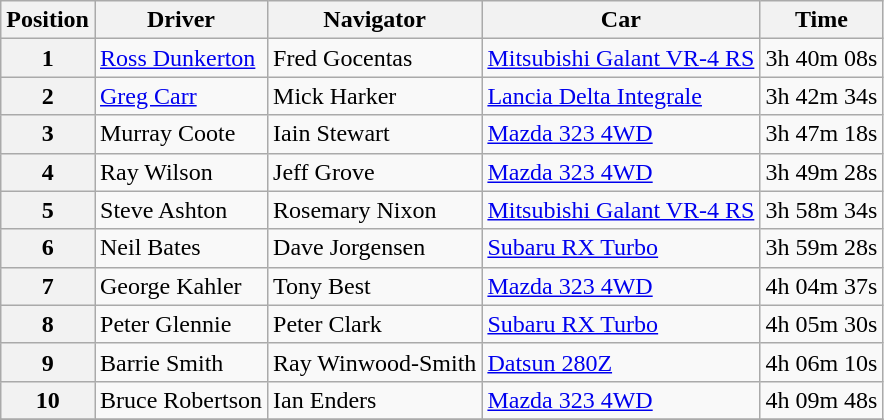<table class="wikitable" border="1">
<tr>
<th>Position</th>
<th>Driver</th>
<th>Navigator</th>
<th>Car</th>
<th>Time</th>
</tr>
<tr>
<th>1</th>
<td><a href='#'>Ross Dunkerton</a></td>
<td>Fred Gocentas</td>
<td><a href='#'>Mitsubishi Galant VR-4 RS</a></td>
<td align="center">3h 40m 08s</td>
</tr>
<tr>
<th>2</th>
<td><a href='#'>Greg Carr</a></td>
<td>Mick Harker</td>
<td><a href='#'>Lancia Delta Integrale</a></td>
<td align="center">3h 42m 34s</td>
</tr>
<tr>
<th>3</th>
<td>Murray Coote</td>
<td>Iain Stewart</td>
<td><a href='#'>Mazda 323 4WD</a></td>
<td align="center">3h 47m 18s</td>
</tr>
<tr>
<th>4</th>
<td>Ray Wilson</td>
<td>Jeff Grove</td>
<td><a href='#'>Mazda 323 4WD</a></td>
<td align="center">3h 49m 28s</td>
</tr>
<tr>
<th>5</th>
<td>Steve Ashton</td>
<td>Rosemary Nixon</td>
<td><a href='#'>Mitsubishi Galant VR-4 RS</a></td>
<td align="center">3h 58m 34s</td>
</tr>
<tr>
<th>6</th>
<td>Neil Bates</td>
<td>Dave Jorgensen</td>
<td><a href='#'>Subaru RX Turbo</a></td>
<td align="center">3h 59m 28s</td>
</tr>
<tr>
<th>7</th>
<td>George Kahler</td>
<td>Tony Best</td>
<td><a href='#'>Mazda 323 4WD</a></td>
<td align="center">4h 04m 37s</td>
</tr>
<tr>
<th>8</th>
<td>Peter Glennie</td>
<td>Peter Clark</td>
<td><a href='#'>Subaru RX Turbo</a></td>
<td align="center">4h 05m 30s</td>
</tr>
<tr>
<th>9</th>
<td>Barrie Smith</td>
<td>Ray Winwood-Smith</td>
<td><a href='#'>Datsun 280Z</a></td>
<td align="center">4h 06m 10s</td>
</tr>
<tr>
<th>10</th>
<td>Bruce Robertson</td>
<td>Ian Enders</td>
<td><a href='#'>Mazda 323 4WD</a></td>
<td align="center">4h 09m 48s</td>
</tr>
<tr>
</tr>
</table>
